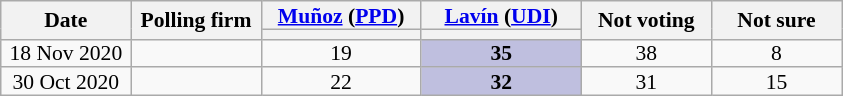<table class="wikitable sortable mw-collapsible mw-collapsed" style=text-align:center;font-size:90%;line-height:12px>
<tr>
<th rowspan=2 width=80px>Date</th>
<th rowspan=2 width=80px>Polling firm</th>
<th width=100px><a href='#'>Muñoz</a> (<a href='#'>PPD</a>)</th>
<th width=100px><a href='#'>Lavín</a> (<a href='#'>UDI</a>)</th>
<th rowspan=2 width=80px>Not voting</th>
<th rowspan=2 width=80px>Not sure</th>
</tr>
<tr>
<th style=background:></th>
<th style=background:></th>
</tr>
<tr>
<td>18 Nov 2020</td>
<td></td>
<td>19</td>
<td style="background:#BFBFDF;"><strong>35</strong></td>
<td>38</td>
<td>8</td>
</tr>
<tr>
<td>30 Oct 2020</td>
<td></td>
<td>22</td>
<td style="background:#BFBFDF;"><strong>32</strong></td>
<td>31</td>
<td>15</td>
</tr>
</table>
